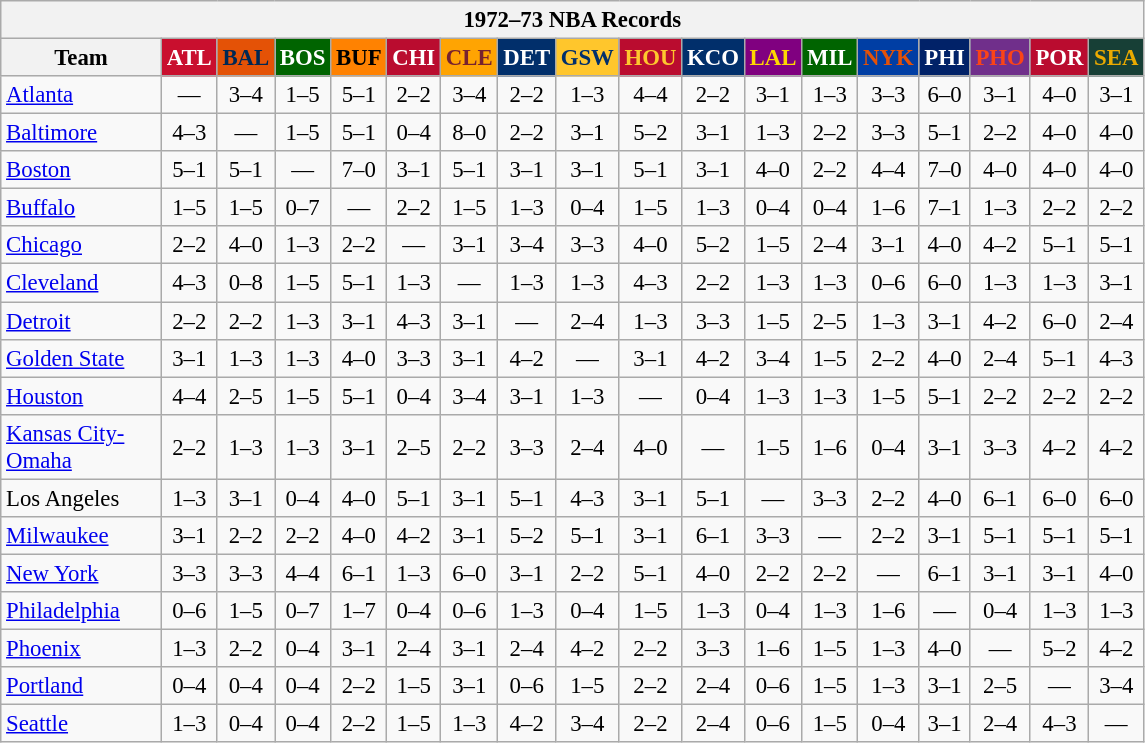<table class="wikitable" style="font-size:95%; text-align:center;">
<tr>
<th colspan=18>1972–73 NBA Records</th>
</tr>
<tr>
<th width=100>Team</th>
<th style="background:#C90F2E;color:#FFFFFF;width=35">ATL</th>
<th style="background:#E45206;color:#002854;width=35">BAL</th>
<th style="background:#006400;color:#FFFFFF;width=35">BOS</th>
<th style="background:#FF8201;color:#000000;width=35">BUF</th>
<th style="background:#BA0C2F;color:#FFFFFF;width=35">CHI</th>
<th style="background:#FFA402;color:#77222F;width=35">CLE</th>
<th style="background:#012F6B;color:#FFFFFF;width=35">DET</th>
<th style="background:#FFC62C;color:#012F6B;width=35">GSW</th>
<th style="background:#BA0C2F;color:#FEC72E;width=35">HOU</th>
<th style="background:#012F6B;color:#FFFFFF;width=35">KCO</th>
<th style="background:#800080;color:#FFD700;width=35">LAL</th>
<th style="background:#006400;color:#FFFFFF;width=35">MIL</th>
<th style="background:#003EA4;color:#E35208;width=35">NYK</th>
<th style="background:#012268;color:#FFFFFF;width=35">PHI</th>
<th style="background:#702F8B;color:#FA4417;width=35">PHO</th>
<th style="background:#BA0C2F;color:#FFFFFF;width=35">POR</th>
<th style="background:#173F36;color:#EBAA00;width=35">SEA</th>
</tr>
<tr>
<td style="text-align:left;"><a href='#'>Atlanta</a></td>
<td>—</td>
<td>3–4</td>
<td>1–5</td>
<td>5–1</td>
<td>2–2</td>
<td>3–4</td>
<td>2–2</td>
<td>1–3</td>
<td>4–4</td>
<td>2–2</td>
<td>3–1</td>
<td>1–3</td>
<td>3–3</td>
<td>6–0</td>
<td>3–1</td>
<td>4–0</td>
<td>3–1</td>
</tr>
<tr>
<td style="text-align:left;"><a href='#'>Baltimore</a></td>
<td>4–3</td>
<td>—</td>
<td>1–5</td>
<td>5–1</td>
<td>0–4</td>
<td>8–0</td>
<td>2–2</td>
<td>3–1</td>
<td>5–2</td>
<td>3–1</td>
<td>1–3</td>
<td>2–2</td>
<td>3–3</td>
<td>5–1</td>
<td>2–2</td>
<td>4–0</td>
<td>4–0</td>
</tr>
<tr>
<td style="text-align:left;"><a href='#'>Boston</a></td>
<td>5–1</td>
<td>5–1</td>
<td>—</td>
<td>7–0</td>
<td>3–1</td>
<td>5–1</td>
<td>3–1</td>
<td>3–1</td>
<td>5–1</td>
<td>3–1</td>
<td>4–0</td>
<td>2–2</td>
<td>4–4</td>
<td>7–0</td>
<td>4–0</td>
<td>4–0</td>
<td>4–0</td>
</tr>
<tr>
<td style="text-align:left;"><a href='#'>Buffalo</a></td>
<td>1–5</td>
<td>1–5</td>
<td>0–7</td>
<td>—</td>
<td>2–2</td>
<td>1–5</td>
<td>1–3</td>
<td>0–4</td>
<td>1–5</td>
<td>1–3</td>
<td>0–4</td>
<td>0–4</td>
<td>1–6</td>
<td>7–1</td>
<td>1–3</td>
<td>2–2</td>
<td>2–2</td>
</tr>
<tr>
<td style="text-align:left;"><a href='#'>Chicago</a></td>
<td>2–2</td>
<td>4–0</td>
<td>1–3</td>
<td>2–2</td>
<td>—</td>
<td>3–1</td>
<td>3–4</td>
<td>3–3</td>
<td>4–0</td>
<td>5–2</td>
<td>1–5</td>
<td>2–4</td>
<td>3–1</td>
<td>4–0</td>
<td>4–2</td>
<td>5–1</td>
<td>5–1</td>
</tr>
<tr>
<td style="text-align:left;"><a href='#'>Cleveland</a></td>
<td>4–3</td>
<td>0–8</td>
<td>1–5</td>
<td>5–1</td>
<td>1–3</td>
<td>—</td>
<td>1–3</td>
<td>1–3</td>
<td>4–3</td>
<td>2–2</td>
<td>1–3</td>
<td>1–3</td>
<td>0–6</td>
<td>6–0</td>
<td>1–3</td>
<td>1–3</td>
<td>3–1</td>
</tr>
<tr>
<td style="text-align:left;"><a href='#'>Detroit</a></td>
<td>2–2</td>
<td>2–2</td>
<td>1–3</td>
<td>3–1</td>
<td>4–3</td>
<td>3–1</td>
<td>—</td>
<td>2–4</td>
<td>1–3</td>
<td>3–3</td>
<td>1–5</td>
<td>2–5</td>
<td>1–3</td>
<td>3–1</td>
<td>4–2</td>
<td>6–0</td>
<td>2–4</td>
</tr>
<tr>
<td style="text-align:left;"><a href='#'>Golden State</a></td>
<td>3–1</td>
<td>1–3</td>
<td>1–3</td>
<td>4–0</td>
<td>3–3</td>
<td>3–1</td>
<td>4–2</td>
<td>—</td>
<td>3–1</td>
<td>4–2</td>
<td>3–4</td>
<td>1–5</td>
<td>2–2</td>
<td>4–0</td>
<td>2–4</td>
<td>5–1</td>
<td>4–3</td>
</tr>
<tr>
<td style="text-align:left;"><a href='#'>Houston</a></td>
<td>4–4</td>
<td>2–5</td>
<td>1–5</td>
<td>5–1</td>
<td>0–4</td>
<td>3–4</td>
<td>3–1</td>
<td>1–3</td>
<td>—</td>
<td>0–4</td>
<td>1–3</td>
<td>1–3</td>
<td>1–5</td>
<td>5–1</td>
<td>2–2</td>
<td>2–2</td>
<td>2–2</td>
</tr>
<tr>
<td style="text-align:left;"><a href='#'>Kansas City-Omaha</a></td>
<td>2–2</td>
<td>1–3</td>
<td>1–3</td>
<td>3–1</td>
<td>2–5</td>
<td>2–2</td>
<td>3–3</td>
<td>2–4</td>
<td>4–0</td>
<td>—</td>
<td>1–5</td>
<td>1–6</td>
<td>0–4</td>
<td>3–1</td>
<td>3–3</td>
<td>4–2</td>
<td>4–2</td>
</tr>
<tr>
<td style="text-align:left;">Los Angeles</td>
<td>1–3</td>
<td>3–1</td>
<td>0–4</td>
<td>4–0</td>
<td>5–1</td>
<td>3–1</td>
<td>5–1</td>
<td>4–3</td>
<td>3–1</td>
<td>5–1</td>
<td>—</td>
<td>3–3</td>
<td>2–2</td>
<td>4–0</td>
<td>6–1</td>
<td>6–0</td>
<td>6–0</td>
</tr>
<tr>
<td style="text-align:left;"><a href='#'>Milwaukee</a></td>
<td>3–1</td>
<td>2–2</td>
<td>2–2</td>
<td>4–0</td>
<td>4–2</td>
<td>3–1</td>
<td>5–2</td>
<td>5–1</td>
<td>3–1</td>
<td>6–1</td>
<td>3–3</td>
<td>—</td>
<td>2–2</td>
<td>3–1</td>
<td>5–1</td>
<td>5–1</td>
<td>5–1</td>
</tr>
<tr>
<td style="text-align:left;"><a href='#'>New York</a></td>
<td>3–3</td>
<td>3–3</td>
<td>4–4</td>
<td>6–1</td>
<td>1–3</td>
<td>6–0</td>
<td>3–1</td>
<td>2–2</td>
<td>5–1</td>
<td>4–0</td>
<td>2–2</td>
<td>2–2</td>
<td>—</td>
<td>6–1</td>
<td>3–1</td>
<td>3–1</td>
<td>4–0</td>
</tr>
<tr>
<td style="text-align:left;"><a href='#'>Philadelphia</a></td>
<td>0–6</td>
<td>1–5</td>
<td>0–7</td>
<td>1–7</td>
<td>0–4</td>
<td>0–6</td>
<td>1–3</td>
<td>0–4</td>
<td>1–5</td>
<td>1–3</td>
<td>0–4</td>
<td>1–3</td>
<td>1–6</td>
<td>—</td>
<td>0–4</td>
<td>1–3</td>
<td>1–3</td>
</tr>
<tr>
<td style="text-align:left;"><a href='#'>Phoenix</a></td>
<td>1–3</td>
<td>2–2</td>
<td>0–4</td>
<td>3–1</td>
<td>2–4</td>
<td>3–1</td>
<td>2–4</td>
<td>4–2</td>
<td>2–2</td>
<td>3–3</td>
<td>1–6</td>
<td>1–5</td>
<td>1–3</td>
<td>4–0</td>
<td>—</td>
<td>5–2</td>
<td>4–2</td>
</tr>
<tr>
<td style="text-align:left;"><a href='#'>Portland</a></td>
<td>0–4</td>
<td>0–4</td>
<td>0–4</td>
<td>2–2</td>
<td>1–5</td>
<td>3–1</td>
<td>0–6</td>
<td>1–5</td>
<td>2–2</td>
<td>2–4</td>
<td>0–6</td>
<td>1–5</td>
<td>1–3</td>
<td>3–1</td>
<td>2–5</td>
<td>—</td>
<td>3–4</td>
</tr>
<tr>
<td style="text-align:left;"><a href='#'>Seattle</a></td>
<td>1–3</td>
<td>0–4</td>
<td>0–4</td>
<td>2–2</td>
<td>1–5</td>
<td>1–3</td>
<td>4–2</td>
<td>3–4</td>
<td>2–2</td>
<td>2–4</td>
<td>0–6</td>
<td>1–5</td>
<td>0–4</td>
<td>3–1</td>
<td>2–4</td>
<td>4–3</td>
<td>—</td>
</tr>
</table>
